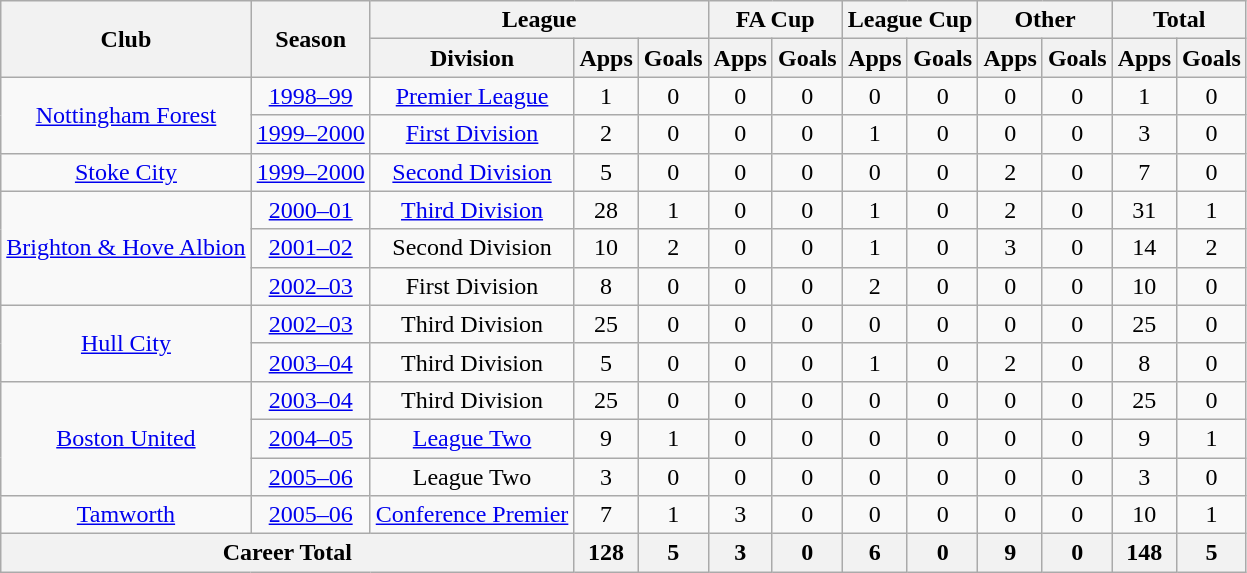<table class="wikitable" style="text-align: center;">
<tr>
<th rowspan="2">Club</th>
<th rowspan="2">Season</th>
<th colspan="3">League</th>
<th colspan="2">FA Cup</th>
<th colspan="2">League Cup</th>
<th colspan="2">Other</th>
<th colspan="2">Total</th>
</tr>
<tr>
<th>Division</th>
<th>Apps</th>
<th>Goals</th>
<th>Apps</th>
<th>Goals</th>
<th>Apps</th>
<th>Goals</th>
<th>Apps</th>
<th>Goals</th>
<th>Apps</th>
<th>Goals</th>
</tr>
<tr>
<td rowspan="2"><a href='#'>Nottingham Forest</a></td>
<td><a href='#'>1998–99</a></td>
<td><a href='#'>Premier League</a></td>
<td>1</td>
<td>0</td>
<td>0</td>
<td>0</td>
<td>0</td>
<td>0</td>
<td>0</td>
<td>0</td>
<td>1</td>
<td>0</td>
</tr>
<tr>
<td><a href='#'>1999–2000</a></td>
<td><a href='#'>First Division</a></td>
<td>2</td>
<td>0</td>
<td>0</td>
<td>0</td>
<td>1</td>
<td>0</td>
<td>0</td>
<td>0</td>
<td>3</td>
<td>0</td>
</tr>
<tr>
<td><a href='#'>Stoke City</a></td>
<td><a href='#'>1999–2000</a></td>
<td><a href='#'>Second Division</a></td>
<td>5</td>
<td>0</td>
<td>0</td>
<td>0</td>
<td>0</td>
<td>0</td>
<td>2</td>
<td>0</td>
<td>7</td>
<td>0</td>
</tr>
<tr>
<td rowspan="3"><a href='#'>Brighton & Hove Albion</a></td>
<td><a href='#'>2000–01</a></td>
<td><a href='#'>Third Division</a></td>
<td>28</td>
<td>1</td>
<td>0</td>
<td>0</td>
<td>1</td>
<td>0</td>
<td>2</td>
<td>0</td>
<td>31</td>
<td>1</td>
</tr>
<tr>
<td><a href='#'>2001–02</a></td>
<td>Second Division</td>
<td>10</td>
<td>2</td>
<td>0</td>
<td>0</td>
<td>1</td>
<td>0</td>
<td>3</td>
<td>0</td>
<td>14</td>
<td>2</td>
</tr>
<tr>
<td><a href='#'>2002–03</a></td>
<td>First Division</td>
<td>8</td>
<td>0</td>
<td>0</td>
<td>0</td>
<td>2</td>
<td>0</td>
<td>0</td>
<td>0</td>
<td>10</td>
<td>0</td>
</tr>
<tr>
<td rowspan="2"><a href='#'>Hull City</a></td>
<td><a href='#'>2002–03</a></td>
<td>Third Division</td>
<td>25</td>
<td>0</td>
<td>0</td>
<td>0</td>
<td>0</td>
<td>0</td>
<td>0</td>
<td>0</td>
<td>25</td>
<td>0</td>
</tr>
<tr>
<td><a href='#'>2003–04</a></td>
<td>Third Division</td>
<td>5</td>
<td>0</td>
<td>0</td>
<td>0</td>
<td>1</td>
<td>0</td>
<td>2</td>
<td>0</td>
<td>8</td>
<td>0</td>
</tr>
<tr>
<td rowspan="3"><a href='#'>Boston United</a></td>
<td><a href='#'>2003–04</a></td>
<td>Third Division</td>
<td>25</td>
<td>0</td>
<td>0</td>
<td>0</td>
<td>0</td>
<td>0</td>
<td>0</td>
<td>0</td>
<td>25</td>
<td>0</td>
</tr>
<tr>
<td><a href='#'>2004–05</a></td>
<td><a href='#'>League Two</a></td>
<td>9</td>
<td>1</td>
<td>0</td>
<td>0</td>
<td>0</td>
<td>0</td>
<td>0</td>
<td>0</td>
<td>9</td>
<td>1</td>
</tr>
<tr>
<td><a href='#'>2005–06</a></td>
<td>League Two</td>
<td>3</td>
<td>0</td>
<td>0</td>
<td>0</td>
<td>0</td>
<td>0</td>
<td>0</td>
<td>0</td>
<td>3</td>
<td>0</td>
</tr>
<tr>
<td><a href='#'>Tamworth</a></td>
<td><a href='#'>2005–06</a></td>
<td><a href='#'>Conference Premier</a></td>
<td>7</td>
<td>1</td>
<td>3</td>
<td>0</td>
<td>0</td>
<td>0</td>
<td>0</td>
<td>0</td>
<td>10</td>
<td>1</td>
</tr>
<tr>
<th colspan="3">Career Total</th>
<th>128</th>
<th>5</th>
<th>3</th>
<th>0</th>
<th>6</th>
<th>0</th>
<th>9</th>
<th>0</th>
<th>148</th>
<th>5</th>
</tr>
</table>
